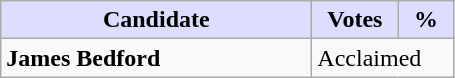<table class="wikitable">
<tr>
<th style="background:#ddf; width:200px;">Candidate</th>
<th style="background:#ddf; width:50px;">Votes</th>
<th style="background:#ddf; width:30px;">%</th>
</tr>
<tr>
<td><strong>James Bedford</strong></td>
<td colspan="2">Acclaimed</td>
</tr>
</table>
